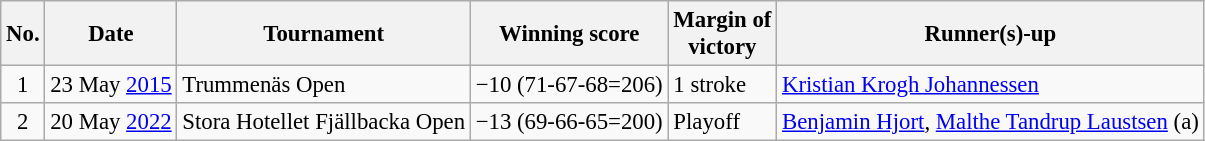<table class="wikitable" style="font-size:95%;">
<tr>
<th>No.</th>
<th>Date</th>
<th>Tournament</th>
<th>Winning score</th>
<th>Margin of<br>victory</th>
<th>Runner(s)-up</th>
</tr>
<tr>
<td align=center>1</td>
<td align=right>23 May <a href='#'>2015</a></td>
<td>Trummenäs Open</td>
<td>−10 (71-67-68=206)</td>
<td>1 stroke</td>
<td> <a href='#'>Kristian Krogh Johannessen</a></td>
</tr>
<tr>
<td align=center>2</td>
<td align=right>20 May <a href='#'>2022</a></td>
<td>Stora Hotellet Fjällbacka Open</td>
<td>−13 (69-66-65=200)</td>
<td>Playoff</td>
<td> <a href='#'>Benjamin Hjort</a>,  <a href='#'>Malthe Tandrup Laustsen</a> (a)</td>
</tr>
</table>
